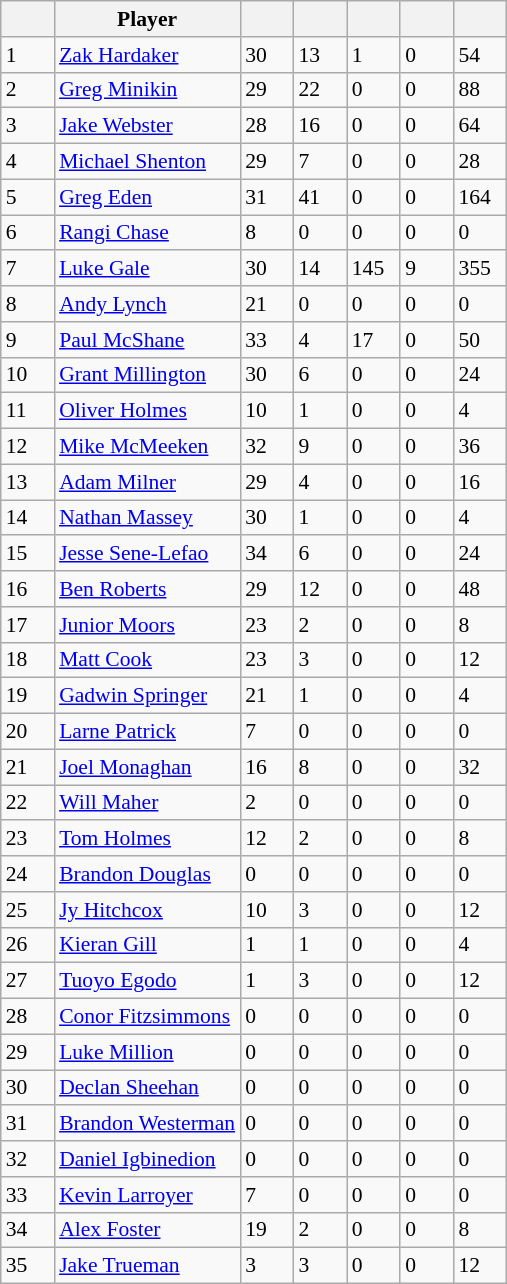<table class="wikitable defaultcenter col2left" style="font-size:90%;">
<tr>
<th style="width:2em;"></th>
<th>Player</th>
<th style="width:2em;"></th>
<th style="width:2em;"></th>
<th style="width:2em;"></th>
<th style="width:2em;"></th>
<th style="width:2em;"></th>
</tr>
<tr>
<td>1</td>
<td> <a href='#'>Zak Hardaker</a></td>
<td>30</td>
<td>13</td>
<td>1</td>
<td>0</td>
<td>54</td>
</tr>
<tr>
<td>2</td>
<td> <a href='#'>Greg Minikin</a></td>
<td>29</td>
<td>22</td>
<td>0</td>
<td>0</td>
<td>88</td>
</tr>
<tr>
<td>3</td>
<td> <a href='#'>Jake Webster</a></td>
<td>28</td>
<td>16</td>
<td>0</td>
<td>0</td>
<td>64</td>
</tr>
<tr>
<td>4</td>
<td> <a href='#'>Michael Shenton</a></td>
<td>29</td>
<td>7</td>
<td>0</td>
<td>0</td>
<td>28</td>
</tr>
<tr>
<td>5</td>
<td> <a href='#'>Greg Eden</a></td>
<td>31</td>
<td>41</td>
<td>0</td>
<td>0</td>
<td>164</td>
</tr>
<tr>
<td>6</td>
<td> <a href='#'>Rangi Chase</a></td>
<td>8</td>
<td>0</td>
<td>0</td>
<td>0</td>
<td>0</td>
</tr>
<tr>
<td>7</td>
<td> <a href='#'>Luke Gale</a></td>
<td>30</td>
<td>14</td>
<td>145</td>
<td>9</td>
<td>355</td>
</tr>
<tr>
<td>8</td>
<td> <a href='#'>Andy Lynch</a></td>
<td>21</td>
<td>0</td>
<td>0</td>
<td>0</td>
<td>0</td>
</tr>
<tr>
<td>9</td>
<td> <a href='#'>Paul McShane</a></td>
<td>33</td>
<td>4</td>
<td>17</td>
<td>0</td>
<td>50</td>
</tr>
<tr>
<td>10</td>
<td> <a href='#'>Grant Millington</a></td>
<td>30</td>
<td>6</td>
<td>0</td>
<td>0</td>
<td>24</td>
</tr>
<tr>
<td>11</td>
<td> <a href='#'>Oliver Holmes</a></td>
<td>10</td>
<td>1</td>
<td>0</td>
<td>0</td>
<td>4</td>
</tr>
<tr>
<td>12</td>
<td> <a href='#'>Mike McMeeken</a></td>
<td>32</td>
<td>9</td>
<td>0</td>
<td>0</td>
<td>36</td>
</tr>
<tr>
<td>13</td>
<td> <a href='#'>Adam Milner</a></td>
<td>29</td>
<td>4</td>
<td>0</td>
<td>0</td>
<td>16</td>
</tr>
<tr>
<td>14</td>
<td> <a href='#'>Nathan Massey</a></td>
<td>30</td>
<td>1</td>
<td>0</td>
<td>0</td>
<td>4</td>
</tr>
<tr>
<td>15</td>
<td> <a href='#'>Jesse Sene-Lefao</a></td>
<td>34</td>
<td>6</td>
<td>0</td>
<td>0</td>
<td>24</td>
</tr>
<tr>
<td>16</td>
<td> <a href='#'>Ben Roberts</a></td>
<td>29</td>
<td>12</td>
<td>0</td>
<td>0</td>
<td>48</td>
</tr>
<tr>
<td>17</td>
<td> <a href='#'>Junior Moors</a></td>
<td>23</td>
<td>2</td>
<td>0</td>
<td>0</td>
<td>8</td>
</tr>
<tr>
<td>18</td>
<td> <a href='#'>Matt Cook</a></td>
<td>23</td>
<td>3</td>
<td>0</td>
<td>0</td>
<td>12</td>
</tr>
<tr>
<td>19</td>
<td> <a href='#'>Gadwin Springer</a></td>
<td>21</td>
<td>1</td>
<td>0</td>
<td>0</td>
<td>4</td>
</tr>
<tr>
<td>20</td>
<td> <a href='#'>Larne Patrick</a></td>
<td>7</td>
<td>0</td>
<td>0</td>
<td>0</td>
<td>0</td>
</tr>
<tr>
<td>21</td>
<td> <a href='#'>Joel Monaghan</a></td>
<td>16</td>
<td>8</td>
<td>0</td>
<td>0</td>
<td>32</td>
</tr>
<tr>
<td>22</td>
<td> <a href='#'>Will Maher</a></td>
<td>2</td>
<td>0</td>
<td>0</td>
<td>0</td>
<td>0</td>
</tr>
<tr>
<td>23</td>
<td> <a href='#'>Tom Holmes</a></td>
<td>12</td>
<td>2</td>
<td>0</td>
<td>0</td>
<td>8</td>
</tr>
<tr>
<td>24</td>
<td> <a href='#'>Brandon Douglas</a></td>
<td>0</td>
<td>0</td>
<td>0</td>
<td>0</td>
<td>0</td>
</tr>
<tr>
<td>25</td>
<td> <a href='#'>Jy Hitchcox</a></td>
<td>10</td>
<td>3</td>
<td>0</td>
<td>0</td>
<td>12</td>
</tr>
<tr>
<td>26</td>
<td> <a href='#'>Kieran Gill</a></td>
<td>1</td>
<td>1</td>
<td>0</td>
<td>0</td>
<td>4</td>
</tr>
<tr>
<td>27</td>
<td> <a href='#'>Tuoyo Egodo</a></td>
<td>1</td>
<td>3</td>
<td>0</td>
<td>0</td>
<td>12</td>
</tr>
<tr>
<td>28</td>
<td> <a href='#'>Conor Fitzsimmons</a></td>
<td>0</td>
<td>0</td>
<td>0</td>
<td>0</td>
<td>0</td>
</tr>
<tr>
<td>29</td>
<td> <a href='#'>Luke Million</a></td>
<td>0</td>
<td>0</td>
<td>0</td>
<td>0</td>
<td>0</td>
</tr>
<tr>
<td>30</td>
<td> <a href='#'>Declan Sheehan</a></td>
<td>0</td>
<td>0</td>
<td>0</td>
<td>0</td>
<td>0</td>
</tr>
<tr>
<td>31</td>
<td> <a href='#'>Brandon Westerman</a></td>
<td>0</td>
<td>0</td>
<td>0</td>
<td>0</td>
<td>0</td>
</tr>
<tr>
<td>32</td>
<td> <a href='#'>Daniel Igbinedion</a></td>
<td>0</td>
<td>0</td>
<td>0</td>
<td>0</td>
<td>0</td>
</tr>
<tr>
<td>33</td>
<td> <a href='#'>Kevin Larroyer</a></td>
<td>7</td>
<td>0</td>
<td>0</td>
<td>0</td>
<td>0</td>
</tr>
<tr>
<td>34</td>
<td> <a href='#'>Alex Foster</a></td>
<td>19</td>
<td>2</td>
<td>0</td>
<td>0</td>
<td>8</td>
</tr>
<tr>
<td>35</td>
<td> <a href='#'>Jake Trueman</a></td>
<td>3</td>
<td>3</td>
<td>0</td>
<td>0</td>
<td>12</td>
</tr>
</table>
